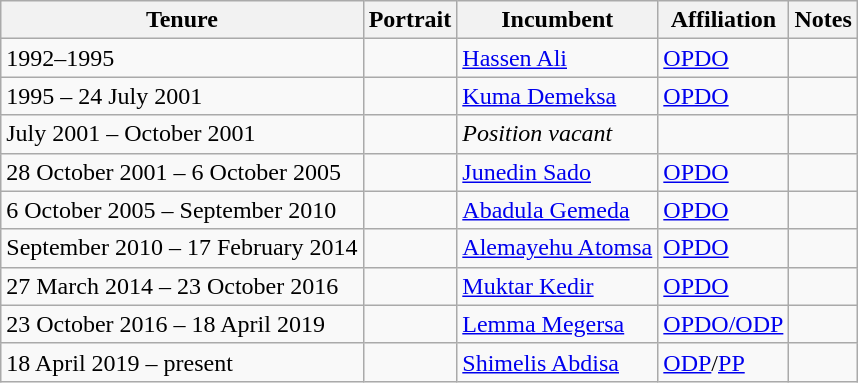<table class="wikitable">
<tr>
<th>Tenure</th>
<th>Portrait</th>
<th>Incumbent</th>
<th>Affiliation</th>
<th>Notes</th>
</tr>
<tr>
<td>1992–1995</td>
<td></td>
<td><a href='#'>Hassen Ali</a></td>
<td><a href='#'>OPDO</a></td>
<td></td>
</tr>
<tr>
<td>1995 – 24 July 2001</td>
<td></td>
<td><a href='#'>Kuma Demeksa</a></td>
<td><a href='#'>OPDO</a></td>
<td></td>
</tr>
<tr>
<td>July 2001 – October 2001</td>
<td></td>
<td><em>Position vacant</em></td>
<td></td>
<td></td>
</tr>
<tr>
<td>28 October 2001 – 6 October 2005</td>
<td></td>
<td><a href='#'>Junedin Sado</a></td>
<td><a href='#'>OPDO</a></td>
<td></td>
</tr>
<tr>
<td>6 October 2005 – September 2010</td>
<td></td>
<td><a href='#'>Abadula Gemeda</a></td>
<td><a href='#'>OPDO</a></td>
<td></td>
</tr>
<tr>
<td>September 2010 – 17 February 2014</td>
<td></td>
<td><a href='#'>Alemayehu Atomsa</a></td>
<td><a href='#'>OPDO</a></td>
<td></td>
</tr>
<tr>
<td>27 March 2014 – 23 October 2016</td>
<td></td>
<td><a href='#'>Muktar Kedir</a></td>
<td><a href='#'>OPDO</a></td>
<td></td>
</tr>
<tr>
<td>23 October 2016 – 18 April 2019</td>
<td></td>
<td><a href='#'>Lemma Megersa</a></td>
<td><a href='#'>OPDO/ODP</a></td>
<td></td>
</tr>
<tr>
<td>18 April 2019 – present</td>
<td></td>
<td><a href='#'>Shimelis Abdisa</a></td>
<td><a href='#'>ODP</a>/<a href='#'>PP</a></td>
<td></td>
</tr>
</table>
